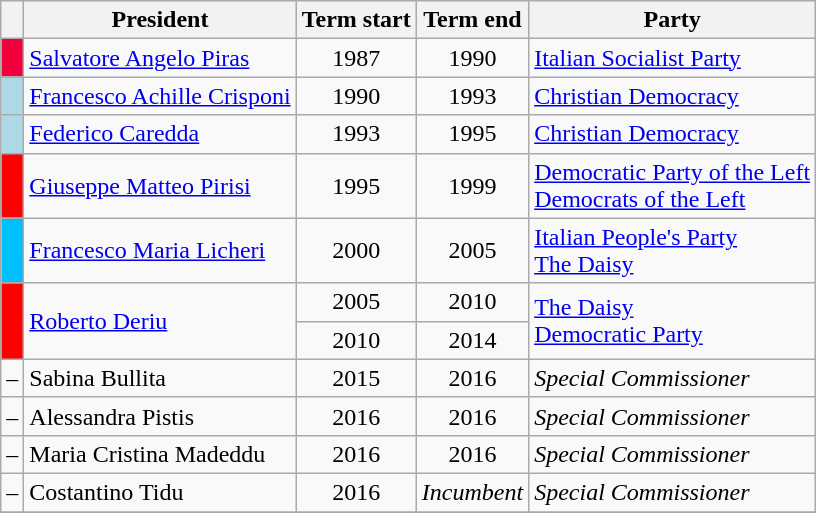<table class="wikitable">
<tr>
<th class=unsortable> </th>
<th>President</th>
<th>Term start</th>
<th>Term end</th>
<th>Party</th>
</tr>
<tr>
<th style="background:#F2003C;"></th>
<td><a href='#'>Salvatore Angelo Piras</a></td>
<td align=center>1987</td>
<td align=center>1990</td>
<td><a href='#'>Italian Socialist Party</a></td>
</tr>
<tr>
<th style="background:#ADD8E6;"></th>
<td><a href='#'>Francesco Achille Crisponi</a></td>
<td align=center>1990</td>
<td align=center>1993</td>
<td><a href='#'>Christian Democracy</a></td>
</tr>
<tr>
<th style="background:#ADD8E6;"></th>
<td><a href='#'>Federico Caredda</a></td>
<td align=center>1993</td>
<td align=center>1995</td>
<td><a href='#'>Christian Democracy</a></td>
</tr>
<tr>
<th style="background:#FF0000;"></th>
<td><a href='#'>Giuseppe Matteo Pirisi</a></td>
<td align=center>1995</td>
<td align=center>1999</td>
<td><a href='#'>Democratic Party of the Left</a><br><a href='#'>Democrats of the Left</a></td>
</tr>
<tr>
<th style="background:#00BFFF;"></th>
<td><a href='#'>Francesco Maria Licheri</a></td>
<td align=center>2000</td>
<td align=center>2005</td>
<td><a href='#'>Italian People's Party</a><br><a href='#'>The Daisy</a></td>
</tr>
<tr>
<th rowspan=2 style="background:#FF0000;"></th>
<td rowspan=2><a href='#'>Roberto Deriu</a></td>
<td align=center>2005</td>
<td align=center>2010</td>
<td rowspan=2><a href='#'>The Daisy</a><br><a href='#'>Democratic Party</a></td>
</tr>
<tr>
<td align=center>2010</td>
<td align=center>2014</td>
</tr>
<tr>
<td>–</td>
<td>Sabina Bullita</td>
<td align=center>2015</td>
<td align=center>2016</td>
<td><em>Special Commissioner</em></td>
</tr>
<tr>
<td>–</td>
<td>Alessandra Pistis</td>
<td align=center>2016</td>
<td align=center>2016</td>
<td><em>Special Commissioner</em></td>
</tr>
<tr>
<td>–</td>
<td>Maria Cristina Madeddu</td>
<td align=center>2016</td>
<td align=center>2016</td>
<td><em>Special Commissioner</em></td>
</tr>
<tr>
<td>–</td>
<td>Costantino Tidu</td>
<td align=center>2016</td>
<td align=center><em>Incumbent</em></td>
<td><em>Special Commissioner</em></td>
</tr>
<tr>
</tr>
</table>
